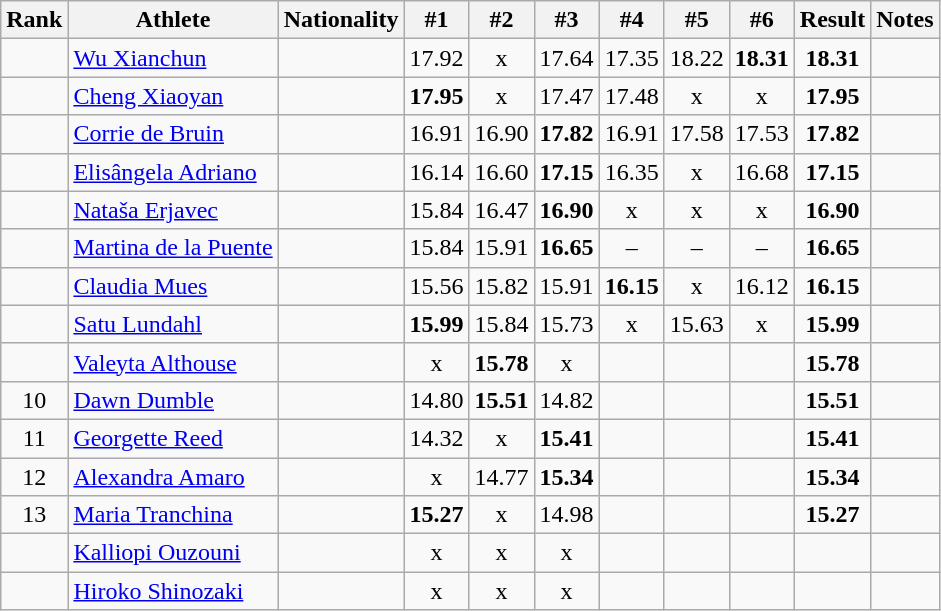<table class="wikitable sortable" style="text-align:center">
<tr>
<th>Rank</th>
<th>Athlete</th>
<th>Nationality</th>
<th>#1</th>
<th>#2</th>
<th>#3</th>
<th>#4</th>
<th>#5</th>
<th>#6</th>
<th>Result</th>
<th>Notes</th>
</tr>
<tr>
<td></td>
<td align=left><a href='#'>Wu Xianchun</a></td>
<td align=left></td>
<td>17.92</td>
<td>x</td>
<td>17.64</td>
<td>17.35</td>
<td>18.22</td>
<td><strong>18.31</strong></td>
<td><strong>18.31</strong></td>
<td></td>
</tr>
<tr>
<td></td>
<td align=left><a href='#'>Cheng Xiaoyan</a></td>
<td align=left></td>
<td><strong>17.95</strong></td>
<td>x</td>
<td>17.47</td>
<td>17.48</td>
<td>x</td>
<td>x</td>
<td><strong>17.95</strong></td>
<td></td>
</tr>
<tr>
<td></td>
<td align=left><a href='#'>Corrie de Bruin</a></td>
<td align=left></td>
<td>16.91</td>
<td>16.90</td>
<td><strong>17.82</strong></td>
<td>16.91</td>
<td>17.58</td>
<td>17.53</td>
<td><strong>17.82</strong></td>
<td></td>
</tr>
<tr>
<td></td>
<td align=left><a href='#'>Elisângela Adriano</a></td>
<td align=left></td>
<td>16.14</td>
<td>16.60</td>
<td><strong>17.15</strong></td>
<td>16.35</td>
<td>x</td>
<td>16.68</td>
<td><strong>17.15</strong></td>
<td></td>
</tr>
<tr>
<td></td>
<td align=left><a href='#'>Nataša Erjavec</a></td>
<td align=left></td>
<td>15.84</td>
<td>16.47</td>
<td><strong>16.90</strong></td>
<td>x</td>
<td>x</td>
<td>x</td>
<td><strong>16.90</strong></td>
<td></td>
</tr>
<tr>
<td></td>
<td align=left><a href='#'>Martina de la Puente</a></td>
<td align=left></td>
<td>15.84</td>
<td>15.91</td>
<td><strong>16.65</strong></td>
<td>–</td>
<td>–</td>
<td>–</td>
<td><strong>16.65</strong></td>
<td></td>
</tr>
<tr>
<td></td>
<td align=left><a href='#'>Claudia Mues</a></td>
<td align=left></td>
<td>15.56</td>
<td>15.82</td>
<td>15.91</td>
<td><strong>16.15</strong></td>
<td>x</td>
<td>16.12</td>
<td><strong>16.15</strong></td>
<td></td>
</tr>
<tr>
<td></td>
<td align=left><a href='#'>Satu Lundahl</a></td>
<td align=left></td>
<td><strong>15.99</strong></td>
<td>15.84</td>
<td>15.73</td>
<td>x</td>
<td>15.63</td>
<td>x</td>
<td><strong>15.99</strong></td>
<td></td>
</tr>
<tr>
<td></td>
<td align=left><a href='#'>Valeyta Althouse</a></td>
<td align=left></td>
<td>x</td>
<td><strong>15.78</strong></td>
<td>x</td>
<td></td>
<td></td>
<td></td>
<td><strong>15.78</strong></td>
<td></td>
</tr>
<tr>
<td>10</td>
<td align=left><a href='#'>Dawn Dumble</a></td>
<td align=left></td>
<td>14.80</td>
<td><strong>15.51</strong></td>
<td>14.82</td>
<td></td>
<td></td>
<td></td>
<td><strong>15.51</strong></td>
<td></td>
</tr>
<tr>
<td>11</td>
<td align=left><a href='#'>Georgette Reed</a></td>
<td align=left></td>
<td>14.32</td>
<td>x</td>
<td><strong>15.41</strong></td>
<td></td>
<td></td>
<td></td>
<td><strong>15.41</strong></td>
<td></td>
</tr>
<tr>
<td>12</td>
<td align=left><a href='#'>Alexandra Amaro</a></td>
<td align=left></td>
<td>x</td>
<td>14.77</td>
<td><strong>15.34</strong></td>
<td></td>
<td></td>
<td></td>
<td><strong>15.34</strong></td>
<td></td>
</tr>
<tr>
<td>13</td>
<td align=left><a href='#'>Maria Tranchina</a></td>
<td align=left></td>
<td><strong>15.27</strong></td>
<td>x</td>
<td>14.98</td>
<td></td>
<td></td>
<td></td>
<td><strong>15.27</strong></td>
<td></td>
</tr>
<tr>
<td></td>
<td align=left><a href='#'>Kalliopi Ouzouni</a></td>
<td align=left></td>
<td>x</td>
<td>x</td>
<td>x</td>
<td></td>
<td></td>
<td></td>
<td><strong></strong></td>
<td></td>
</tr>
<tr>
<td></td>
<td align=left><a href='#'>Hiroko Shinozaki</a></td>
<td align=left></td>
<td>x</td>
<td>x</td>
<td>x</td>
<td></td>
<td></td>
<td></td>
<td><strong></strong></td>
<td></td>
</tr>
</table>
